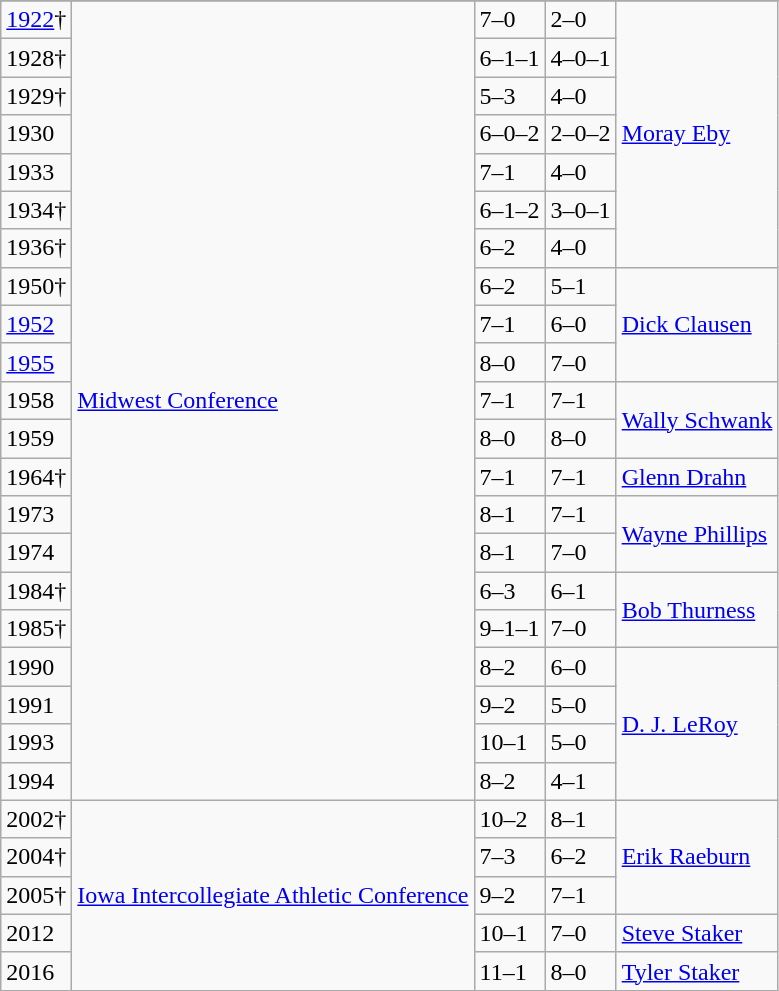<table class="wikitable">
<tr>
</tr>
<tr>
<td><a href='#'>1922</a>†</td>
<td rowspan=21><a href='#'>Midwest Conference</a></td>
<td>7–0</td>
<td>2–0</td>
<td rowspan=7><a href='#'>Moray Eby</a></td>
</tr>
<tr>
<td>1928†</td>
<td>6–1–1</td>
<td>4–0–1</td>
</tr>
<tr>
<td>1929†</td>
<td>5–3</td>
<td>4–0</td>
</tr>
<tr>
<td>1930</td>
<td>6–0–2</td>
<td>2–0–2</td>
</tr>
<tr>
<td>1933</td>
<td>7–1</td>
<td>4–0</td>
</tr>
<tr>
<td>1934†</td>
<td>6–1–2</td>
<td>3–0–1</td>
</tr>
<tr>
<td>1936†</td>
<td>6–2</td>
<td>4–0</td>
</tr>
<tr>
<td>1950†</td>
<td>6–2</td>
<td>5–1</td>
<td rowspan=3><a href='#'>Dick Clausen</a></td>
</tr>
<tr>
<td><a href='#'>1952</a></td>
<td>7–1</td>
<td>6–0</td>
</tr>
<tr>
<td><a href='#'>1955</a></td>
<td>8–0</td>
<td>7–0</td>
</tr>
<tr>
<td>1958</td>
<td>7–1</td>
<td>7–1</td>
<td rowspan=2><a href='#'>Wally Schwank</a></td>
</tr>
<tr>
<td>1959</td>
<td>8–0</td>
<td>8–0</td>
</tr>
<tr>
<td>1964†</td>
<td>7–1</td>
<td>7–1</td>
<td><a href='#'>Glenn Drahn</a></td>
</tr>
<tr>
<td>1973</td>
<td>8–1</td>
<td>7–1</td>
<td rowspan=2><a href='#'>Wayne Phillips</a></td>
</tr>
<tr>
<td>1974</td>
<td>8–1</td>
<td>7–0</td>
</tr>
<tr>
<td>1984†</td>
<td>6–3</td>
<td>6–1</td>
<td rowspan=2><a href='#'>Bob Thurness</a></td>
</tr>
<tr>
<td>1985†</td>
<td>9–1–1</td>
<td>7–0</td>
</tr>
<tr>
<td>1990</td>
<td>8–2</td>
<td>6–0</td>
<td rowspan=4><a href='#'>D. J. LeRoy</a></td>
</tr>
<tr>
<td>1991</td>
<td>9–2</td>
<td>5–0</td>
</tr>
<tr>
<td>1993</td>
<td>10–1</td>
<td>5–0</td>
</tr>
<tr>
<td>1994</td>
<td>8–2</td>
<td>4–1</td>
</tr>
<tr>
<td>2002†</td>
<td rowspan=5><a href='#'>Iowa Intercollegiate Athletic Conference</a></td>
<td>10–2</td>
<td>8–1</td>
<td rowspan=3><a href='#'>Erik Raeburn</a></td>
</tr>
<tr>
<td>2004†</td>
<td>7–3</td>
<td>6–2</td>
</tr>
<tr>
<td>2005†</td>
<td>9–2</td>
<td>7–1</td>
</tr>
<tr>
<td>2012</td>
<td>10–1</td>
<td>7–0</td>
<td><a href='#'>Steve Staker</a></td>
</tr>
<tr>
<td>2016</td>
<td>11–1</td>
<td>8–0</td>
<td><a href='#'>Tyler Staker</a></td>
</tr>
</table>
